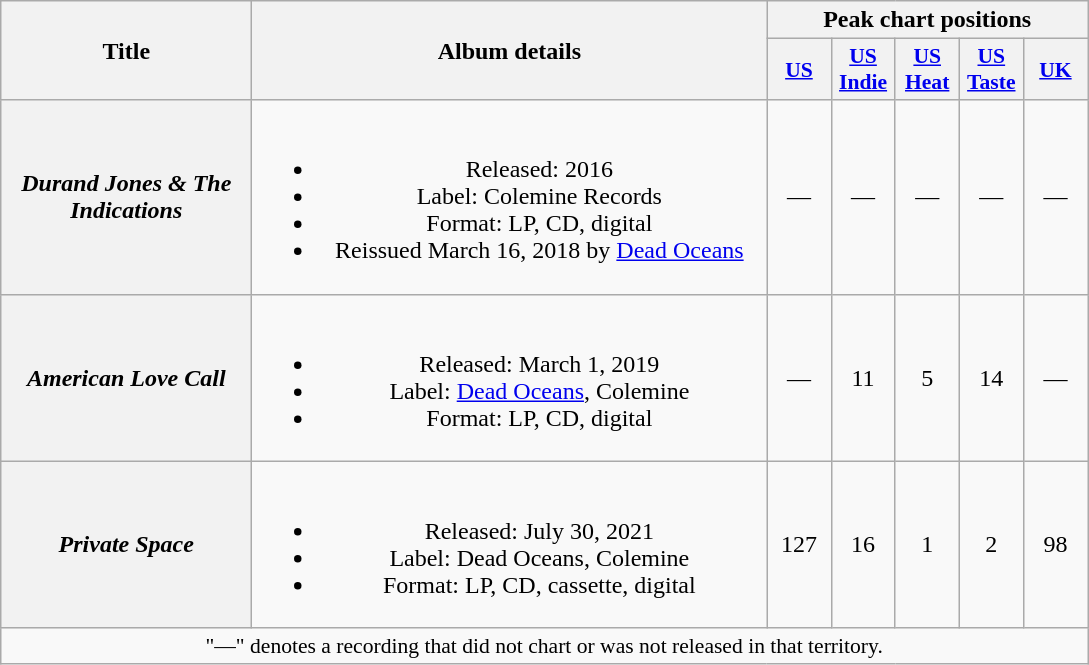<table class="wikitable plainrowheaders" style="text-align:center;">
<tr>
<th scope="col" rowspan="2" style="width:10em;">Title</th>
<th scope="col" rowspan="2" style="width:21em;">Album details</th>
<th scope="col" colspan="5">Peak chart positions</th>
</tr>
<tr>
<th scope="col" style="width:2.5em;font-size:90%;"><a href='#'>US</a><br></th>
<th scope="col" style="width:2.5em;font-size:90%;"><a href='#'>US<br>Indie</a><br></th>
<th scope="col" style="width:2.5em;font-size:90%;"><a href='#'>US<br>Heat</a><br></th>
<th scope="col" style="width:2.5em;font-size:90%;"><a href='#'>US<br>Taste</a><br></th>
<th scope="col" style="width:2.5em;font-size:90%;"><a href='#'>UK</a><br></th>
</tr>
<tr>
<th scope="row"><em>Durand Jones & The Indications</em></th>
<td><br><ul><li>Released: 2016</li><li>Label: Colemine Records</li><li>Format: LP, CD, digital</li><li>Reissued March 16, 2018 by <a href='#'>Dead Oceans</a></li></ul></td>
<td>—</td>
<td>—</td>
<td>—</td>
<td>—</td>
<td>—</td>
</tr>
<tr>
<th scope="row"><em>American Love Call</em></th>
<td><br><ul><li>Released: March 1, 2019</li><li>Label: <a href='#'>Dead Oceans</a>, Colemine</li><li>Format: LP, CD, digital</li></ul></td>
<td>—</td>
<td>11</td>
<td>5</td>
<td>14</td>
<td>—</td>
</tr>
<tr>
<th scope="row"><em>Private Space</em></th>
<td><br><ul><li>Released: July 30, 2021</li><li>Label: Dead Oceans, Colemine</li><li>Format: LP, CD, cassette, digital</li></ul></td>
<td>127</td>
<td>16</td>
<td>1</td>
<td>2</td>
<td>98</td>
</tr>
<tr>
<td colspan="7" style="font-size:90%">"—" denotes a recording that did not chart or was not released in that territory.</td>
</tr>
</table>
